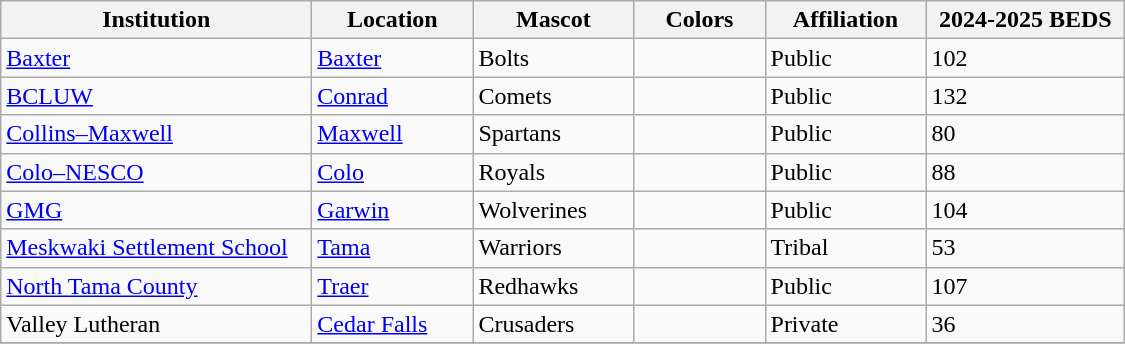<table class="wikitable">
<tr>
<th scope="col" style="width: 200px;">Institution</th>
<th scope="col" style="width: 100px;">Location</th>
<th scope="col" style="width: 100px;">Mascot</th>
<th scope="col" style="width: 80px;">Colors</th>
<th scope="col" style="width: 100px;">Affiliation</th>
<th scope="col" style="width: 125px;">2024-2025 BEDS</th>
</tr>
<tr>
<td><a href='#'>Baxter</a></td>
<td><a href='#'>Baxter</a></td>
<td>Bolts</td>
<td>  </td>
<td>Public</td>
<td>102</td>
</tr>
<tr>
<td><a href='#'>BCLUW</a></td>
<td><a href='#'>Conrad</a></td>
<td>Comets</td>
<td> </td>
<td>Public</td>
<td>132</td>
</tr>
<tr>
<td><a href='#'>Collins–Maxwell</a></td>
<td><a href='#'>Maxwell</a></td>
<td>Spartans</td>
<td>  </td>
<td>Public</td>
<td>80</td>
</tr>
<tr>
<td><a href='#'>Colo–NESCO</a></td>
<td><a href='#'>Colo</a></td>
<td>Royals</td>
<td> </td>
<td>Public</td>
<td>88</td>
</tr>
<tr>
<td><a href='#'>GMG</a></td>
<td><a href='#'>Garwin</a></td>
<td>Wolverines</td>
<td> </td>
<td>Public</td>
<td>104</td>
</tr>
<tr>
<td><a href='#'>Meskwaki Settlement School</a></td>
<td><a href='#'>Tama</a></td>
<td>Warriors</td>
<td> </td>
<td>Tribal</td>
<td>53</td>
</tr>
<tr>
<td><a href='#'>North Tama County</a></td>
<td><a href='#'>Traer</a></td>
<td>Redhawks</td>
<td> </td>
<td>Public</td>
<td>107</td>
</tr>
<tr>
<td>Valley Lutheran</td>
<td><a href='#'>Cedar Falls</a></td>
<td>Crusaders</td>
<td> </td>
<td>Private</td>
<td>36</td>
</tr>
<tr>
</tr>
</table>
